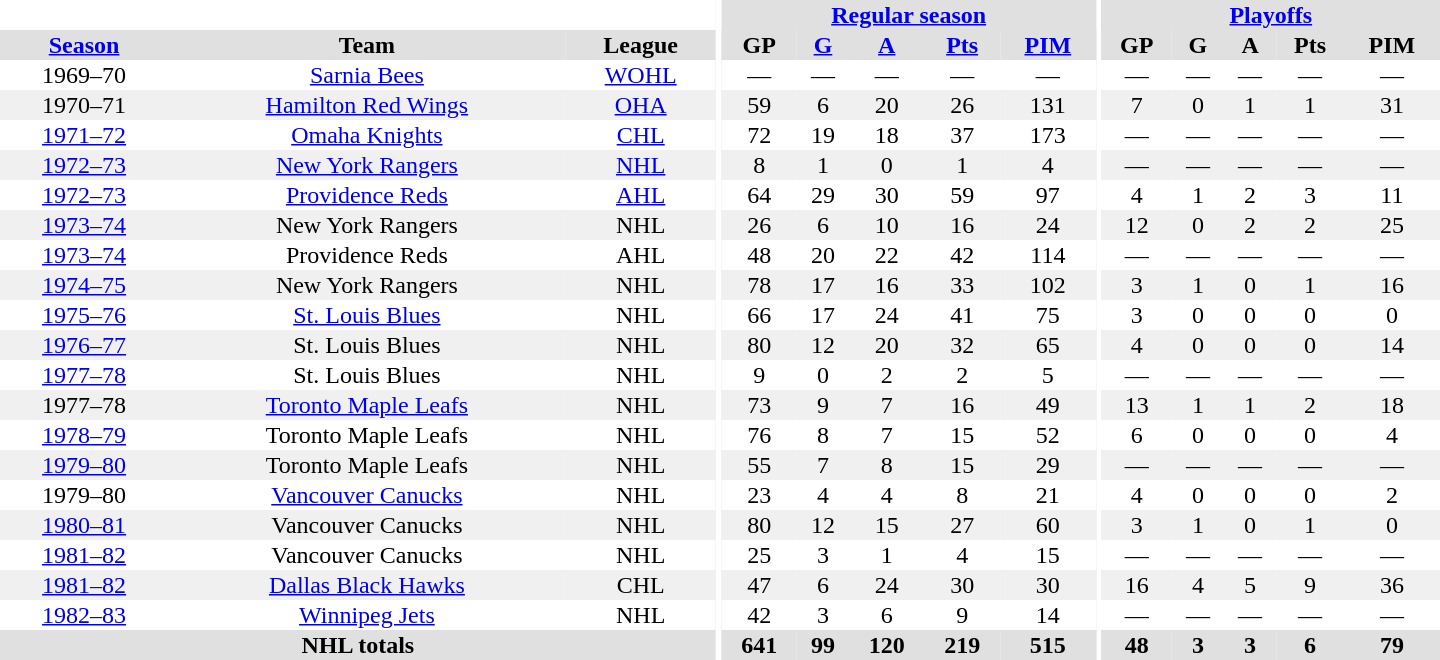<table border="0" cellpadding="1" cellspacing="0" style="text-align:center; width:60em">
<tr bgcolor="#e0e0e0">
<th colspan="3" bgcolor="#ffffff"></th>
<th rowspan="100" bgcolor="#ffffff"></th>
<th colspan="5"><a href='#'>Regular season</a></th>
<th rowspan="100" bgcolor="#ffffff"></th>
<th colspan="5"><a href='#'>Playoffs</a></th>
</tr>
<tr bgcolor="#e0e0e0">
<th><a href='#'>Season</a></th>
<th>Team</th>
<th>League</th>
<th>GP</th>
<th><a href='#'>G</a></th>
<th><a href='#'>A</a></th>
<th><a href='#'>Pts</a></th>
<th><a href='#'>PIM</a></th>
<th>GP</th>
<th>G</th>
<th>A</th>
<th>Pts</th>
<th>PIM</th>
</tr>
<tr>
<td>1969–70</td>
<td><a href='#'>Sarnia Bees</a></td>
<td><a href='#'>WOHL</a></td>
<td>—</td>
<td>—</td>
<td>—</td>
<td>—</td>
<td>—</td>
<td>—</td>
<td>—</td>
<td>—</td>
<td>—</td>
<td>—</td>
</tr>
<tr bgcolor="#f0f0f0">
<td>1970–71</td>
<td><a href='#'>Hamilton Red Wings</a></td>
<td><a href='#'>OHA</a></td>
<td>59</td>
<td>6</td>
<td>20</td>
<td>26</td>
<td>131</td>
<td>7</td>
<td>0</td>
<td>1</td>
<td>1</td>
<td>31</td>
</tr>
<tr>
<td><a href='#'>1971–72</a></td>
<td><a href='#'>Omaha Knights</a></td>
<td><a href='#'>CHL</a></td>
<td>72</td>
<td>19</td>
<td>18</td>
<td>37</td>
<td>173</td>
<td>—</td>
<td>—</td>
<td>—</td>
<td>—</td>
<td>—</td>
</tr>
<tr bgcolor="#f0f0f0">
<td><a href='#'>1972–73</a></td>
<td><a href='#'>New York Rangers</a></td>
<td><a href='#'>NHL</a></td>
<td>8</td>
<td>1</td>
<td>0</td>
<td>1</td>
<td>4</td>
<td>—</td>
<td>—</td>
<td>—</td>
<td>—</td>
<td>—</td>
</tr>
<tr>
<td><a href='#'>1972–73</a></td>
<td><a href='#'>Providence Reds</a></td>
<td><a href='#'>AHL</a></td>
<td>64</td>
<td>29</td>
<td>30</td>
<td>59</td>
<td>97</td>
<td>4</td>
<td>1</td>
<td>2</td>
<td>3</td>
<td>11</td>
</tr>
<tr bgcolor="#f0f0f0">
<td><a href='#'>1973–74</a></td>
<td>New York Rangers</td>
<td>NHL</td>
<td>26</td>
<td>6</td>
<td>10</td>
<td>16</td>
<td>24</td>
<td>12</td>
<td>0</td>
<td>2</td>
<td>2</td>
<td>25</td>
</tr>
<tr>
<td><a href='#'>1973–74</a></td>
<td>Providence Reds</td>
<td>AHL</td>
<td>48</td>
<td>20</td>
<td>22</td>
<td>42</td>
<td>114</td>
<td>—</td>
<td>—</td>
<td>—</td>
<td>—</td>
<td>—</td>
</tr>
<tr bgcolor="#f0f0f0">
<td><a href='#'>1974–75</a></td>
<td>New York Rangers</td>
<td>NHL</td>
<td>78</td>
<td>17</td>
<td>16</td>
<td>33</td>
<td>102</td>
<td>3</td>
<td>1</td>
<td>0</td>
<td>1</td>
<td>16</td>
</tr>
<tr>
<td><a href='#'>1975–76</a></td>
<td><a href='#'>St. Louis Blues</a></td>
<td>NHL</td>
<td>66</td>
<td>17</td>
<td>24</td>
<td>41</td>
<td>75</td>
<td>3</td>
<td>0</td>
<td>0</td>
<td>0</td>
<td>0</td>
</tr>
<tr bgcolor="#f0f0f0">
<td><a href='#'>1976–77</a></td>
<td>St. Louis Blues</td>
<td>NHL</td>
<td>80</td>
<td>12</td>
<td>20</td>
<td>32</td>
<td>65</td>
<td>4</td>
<td>0</td>
<td>0</td>
<td>0</td>
<td>14</td>
</tr>
<tr>
<td><a href='#'>1977–78</a></td>
<td>St. Louis Blues</td>
<td>NHL</td>
<td>9</td>
<td>0</td>
<td>2</td>
<td>2</td>
<td>5</td>
<td>—</td>
<td>—</td>
<td>—</td>
<td>—</td>
<td>—</td>
</tr>
<tr bgcolor="#f0f0f0">
<td>1977–78</td>
<td><a href='#'>Toronto Maple Leafs</a></td>
<td>NHL</td>
<td>73</td>
<td>9</td>
<td>7</td>
<td>16</td>
<td>49</td>
<td>13</td>
<td>1</td>
<td>1</td>
<td>2</td>
<td>18</td>
</tr>
<tr>
<td><a href='#'>1978–79</a></td>
<td>Toronto Maple Leafs</td>
<td>NHL</td>
<td>76</td>
<td>8</td>
<td>7</td>
<td>15</td>
<td>52</td>
<td>6</td>
<td>0</td>
<td>0</td>
<td>0</td>
<td>4</td>
</tr>
<tr bgcolor="#f0f0f0">
<td><a href='#'>1979–80</a></td>
<td>Toronto Maple Leafs</td>
<td>NHL</td>
<td>55</td>
<td>7</td>
<td>8</td>
<td>15</td>
<td>29</td>
<td>—</td>
<td>—</td>
<td>—</td>
<td>—</td>
<td>—</td>
</tr>
<tr>
<td>1979–80</td>
<td><a href='#'>Vancouver Canucks</a></td>
<td>NHL</td>
<td>23</td>
<td>4</td>
<td>4</td>
<td>8</td>
<td>21</td>
<td>4</td>
<td>0</td>
<td>0</td>
<td>0</td>
<td>2</td>
</tr>
<tr bgcolor="#f0f0f0">
<td><a href='#'>1980–81</a></td>
<td>Vancouver Canucks</td>
<td>NHL</td>
<td>80</td>
<td>12</td>
<td>15</td>
<td>27</td>
<td>60</td>
<td>3</td>
<td>1</td>
<td>0</td>
<td>1</td>
<td>0</td>
</tr>
<tr>
<td><a href='#'>1981–82</a></td>
<td>Vancouver Canucks</td>
<td>NHL</td>
<td>25</td>
<td>3</td>
<td>1</td>
<td>4</td>
<td>15</td>
<td>—</td>
<td>—</td>
<td>—</td>
<td>—</td>
<td>—</td>
</tr>
<tr bgcolor="#f0f0f0">
<td><a href='#'>1981–82</a></td>
<td><a href='#'>Dallas Black Hawks</a></td>
<td>CHL</td>
<td>47</td>
<td>6</td>
<td>24</td>
<td>30</td>
<td>30</td>
<td>16</td>
<td>4</td>
<td>5</td>
<td>9</td>
<td>36</td>
</tr>
<tr>
<td><a href='#'>1982–83</a></td>
<td><a href='#'>Winnipeg Jets</a></td>
<td>NHL</td>
<td>42</td>
<td>3</td>
<td>6</td>
<td>9</td>
<td>14</td>
<td>—</td>
<td>—</td>
<td>—</td>
<td>—</td>
<td>—</td>
</tr>
<tr bgcolor="#e0e0e0">
<th colspan="3">NHL totals</th>
<th>641</th>
<th>99</th>
<th>120</th>
<th>219</th>
<th>515</th>
<th>48</th>
<th>3</th>
<th>3</th>
<th>6</th>
<th>79</th>
</tr>
</table>
